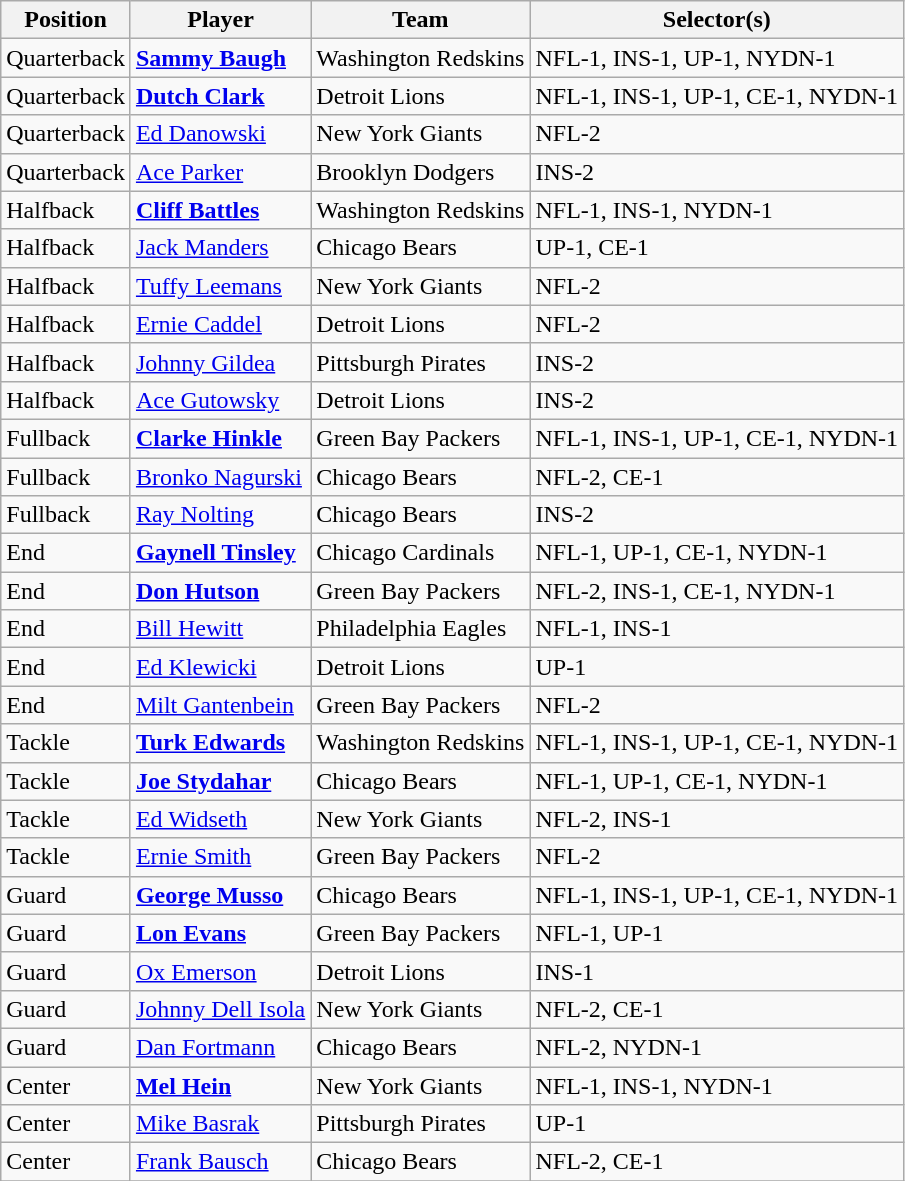<table class="wikitable" style="text-align:left;">
<tr>
<th>Position</th>
<th>Player</th>
<th>Team</th>
<th>Selector(s)</th>
</tr>
<tr>
<td>Quarterback</td>
<td><strong><a href='#'>Sammy Baugh</a></strong></td>
<td>Washington Redskins</td>
<td>NFL-1, INS-1, UP-1, NYDN-1</td>
</tr>
<tr>
<td>Quarterback</td>
<td><strong><a href='#'>Dutch Clark</a></strong></td>
<td>Detroit Lions</td>
<td>NFL-1, INS-1, UP-1, CE-1, NYDN-1</td>
</tr>
<tr>
<td>Quarterback</td>
<td><a href='#'>Ed Danowski</a></td>
<td>New York Giants</td>
<td>NFL-2</td>
</tr>
<tr>
<td>Quarterback</td>
<td><a href='#'>Ace Parker</a></td>
<td>Brooklyn Dodgers</td>
<td>INS-2</td>
</tr>
<tr>
<td>Halfback</td>
<td><strong><a href='#'>Cliff Battles</a></strong></td>
<td>Washington Redskins</td>
<td>NFL-1, INS-1, NYDN-1</td>
</tr>
<tr>
<td>Halfback</td>
<td><a href='#'>Jack Manders</a></td>
<td>Chicago Bears</td>
<td>UP-1, CE-1</td>
</tr>
<tr>
<td>Halfback</td>
<td><a href='#'>Tuffy Leemans</a></td>
<td>New York Giants</td>
<td>NFL-2</td>
</tr>
<tr>
<td>Halfback</td>
<td><a href='#'>Ernie Caddel</a></td>
<td>Detroit Lions</td>
<td>NFL-2</td>
</tr>
<tr>
<td>Halfback</td>
<td><a href='#'>Johnny Gildea</a></td>
<td>Pittsburgh Pirates</td>
<td>INS-2</td>
</tr>
<tr>
<td>Halfback</td>
<td><a href='#'>Ace Gutowsky</a></td>
<td>Detroit Lions</td>
<td>INS-2</td>
</tr>
<tr>
<td>Fullback</td>
<td><strong><a href='#'>Clarke Hinkle</a></strong></td>
<td>Green Bay Packers</td>
<td>NFL-1, INS-1, UP-1, CE-1, NYDN-1</td>
</tr>
<tr>
<td>Fullback</td>
<td><a href='#'>Bronko Nagurski</a></td>
<td>Chicago Bears</td>
<td>NFL-2, CE-1</td>
</tr>
<tr>
<td>Fullback</td>
<td><a href='#'>Ray Nolting</a></td>
<td>Chicago Bears</td>
<td>INS-2</td>
</tr>
<tr>
<td>End</td>
<td><strong><a href='#'>Gaynell Tinsley</a></strong></td>
<td>Chicago Cardinals</td>
<td>NFL-1, UP-1, CE-1, NYDN-1</td>
</tr>
<tr>
<td>End</td>
<td><strong><a href='#'>Don Hutson</a></strong></td>
<td>Green Bay Packers</td>
<td>NFL-2, INS-1, CE-1, NYDN-1</td>
</tr>
<tr>
<td>End</td>
<td><a href='#'>Bill Hewitt</a></td>
<td>Philadelphia Eagles</td>
<td>NFL-1, INS-1</td>
</tr>
<tr>
<td>End</td>
<td><a href='#'>Ed Klewicki</a></td>
<td>Detroit Lions</td>
<td>UP-1</td>
</tr>
<tr>
<td>End</td>
<td><a href='#'>Milt Gantenbein</a></td>
<td>Green Bay Packers</td>
<td>NFL-2</td>
</tr>
<tr>
<td>Tackle</td>
<td><strong><a href='#'>Turk Edwards</a></strong></td>
<td>Washington Redskins</td>
<td>NFL-1, INS-1, UP-1, CE-1, NYDN-1</td>
</tr>
<tr>
<td>Tackle</td>
<td><strong><a href='#'>Joe Stydahar</a></strong></td>
<td>Chicago Bears</td>
<td>NFL-1, UP-1, CE-1, NYDN-1</td>
</tr>
<tr>
<td>Tackle</td>
<td><a href='#'>Ed Widseth</a></td>
<td>New York Giants</td>
<td>NFL-2, INS-1</td>
</tr>
<tr>
<td>Tackle</td>
<td><a href='#'>Ernie Smith</a></td>
<td>Green Bay Packers</td>
<td>NFL-2</td>
</tr>
<tr>
<td>Guard</td>
<td><strong><a href='#'>George Musso</a></strong></td>
<td>Chicago Bears</td>
<td>NFL-1, INS-1, UP-1, CE-1, NYDN-1</td>
</tr>
<tr>
<td>Guard</td>
<td><strong><a href='#'>Lon Evans</a></strong></td>
<td>Green Bay Packers</td>
<td>NFL-1, UP-1</td>
</tr>
<tr>
<td>Guard</td>
<td><a href='#'>Ox Emerson</a></td>
<td>Detroit Lions</td>
<td>INS-1</td>
</tr>
<tr>
<td>Guard</td>
<td><a href='#'>Johnny Dell Isola</a></td>
<td>New York Giants</td>
<td>NFL-2, CE-1</td>
</tr>
<tr>
<td>Guard</td>
<td><a href='#'>Dan Fortmann</a></td>
<td>Chicago Bears</td>
<td>NFL-2, NYDN-1</td>
</tr>
<tr>
<td>Center</td>
<td><strong><a href='#'>Mel Hein</a></strong></td>
<td>New York Giants</td>
<td>NFL-1, INS-1, NYDN-1</td>
</tr>
<tr>
<td>Center</td>
<td><a href='#'>Mike Basrak</a></td>
<td>Pittsburgh Pirates</td>
<td>UP-1</td>
</tr>
<tr>
<td>Center</td>
<td><a href='#'>Frank Bausch</a></td>
<td>Chicago Bears</td>
<td>NFL-2, CE-1</td>
</tr>
<tr>
</tr>
</table>
